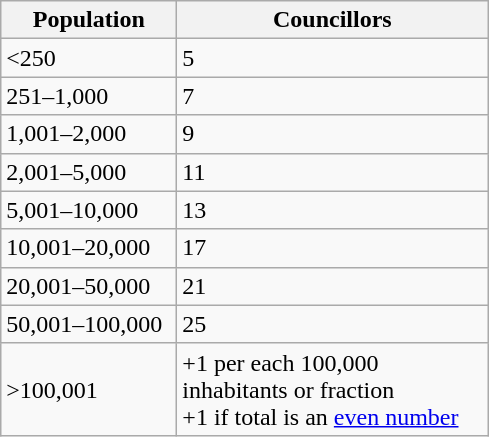<table class="wikitable" style="text-align:left;">
<tr>
<th width="110">Population</th>
<th width="200">Councillors</th>
</tr>
<tr>
<td><250</td>
<td>5</td>
</tr>
<tr>
<td>251–1,000</td>
<td>7</td>
</tr>
<tr>
<td>1,001–2,000</td>
<td>9</td>
</tr>
<tr>
<td>2,001–5,000</td>
<td>11</td>
</tr>
<tr>
<td>5,001–10,000</td>
<td>13</td>
</tr>
<tr>
<td>10,001–20,000</td>
<td>17</td>
</tr>
<tr>
<td>20,001–50,000</td>
<td>21</td>
</tr>
<tr>
<td>50,001–100,000</td>
<td>25</td>
</tr>
<tr>
<td>>100,001</td>
<td>+1 per each 100,000 inhabitants or fraction<br>+1 if total is an <a href='#'>even number</a></td>
</tr>
</table>
